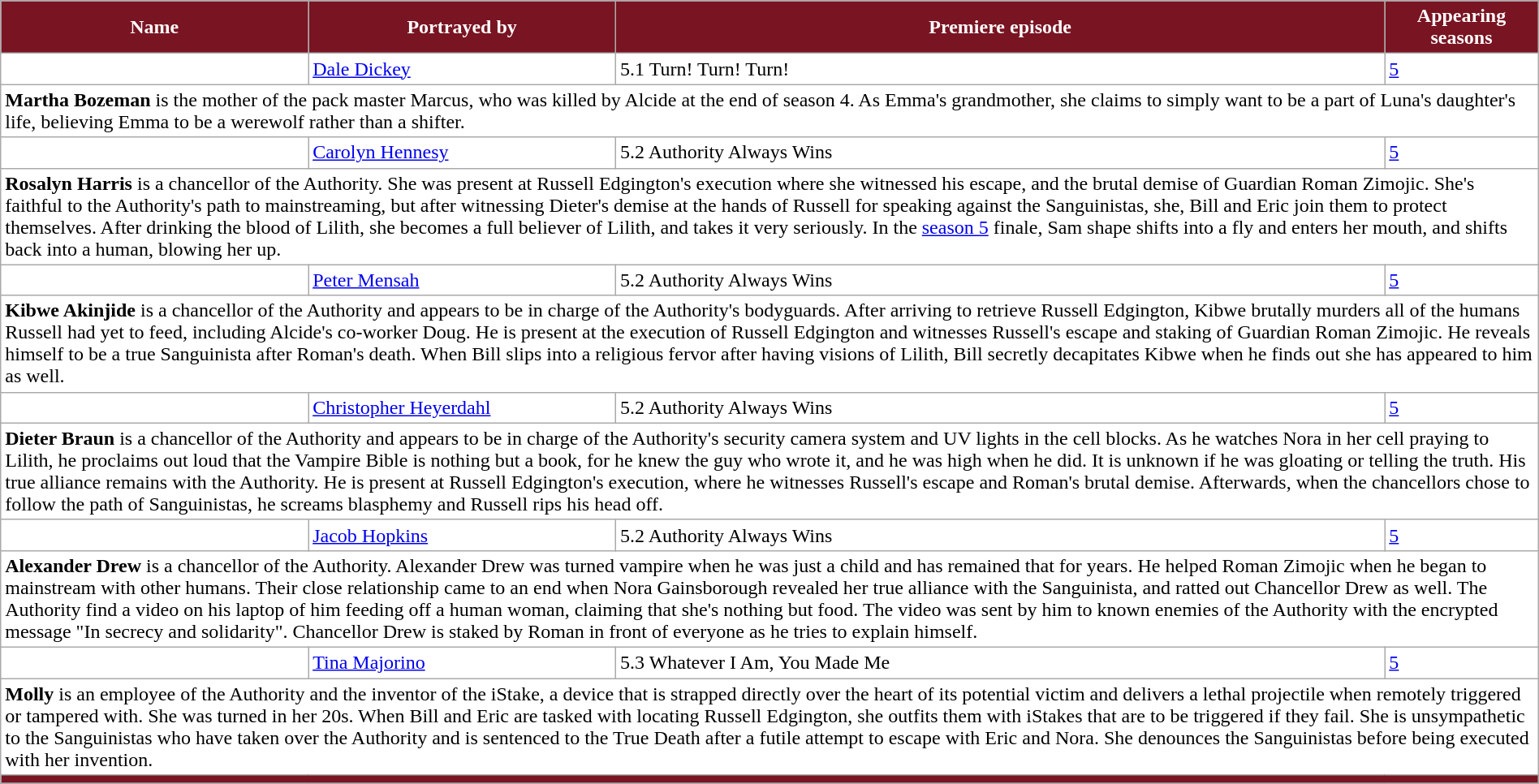<table class="wikitable" style="width:100%; margin-right:auto; background: #FFFFFF;">
<tr style="color:white">
<th style="background-color:#791422; width:20%">Name</th>
<th style="background-color:#791422; width:20%">Portrayed by</th>
<th style="background-color:#791422; width:50%">Premiere episode</th>
<th style="background-color:#791422; width:10%">Appearing seasons</th>
</tr>
<tr>
<td></td>
<td><a href='#'>Dale Dickey</a></td>
<td>5.1 Turn! Turn! Turn!</td>
<td><a href='#'>5</a></td>
</tr>
<tr>
<td colspan="5"><strong>Martha Bozeman</strong> is the mother of the pack master Marcus, who was killed by Alcide at the end of season 4. As Emma's grandmother, she claims to simply want to be a part of Luna's daughter's life, believing Emma to be a werewolf rather than a shifter.</td>
</tr>
<tr>
<td></td>
<td><a href='#'>Carolyn Hennesy</a></td>
<td>5.2 Authority Always Wins</td>
<td><a href='#'>5</a></td>
</tr>
<tr>
<td colspan="5"><strong>Rosalyn Harris</strong> is a chancellor of the Authority. She was present at Russell Edgington's execution where she witnessed his escape, and the brutal demise of Guardian Roman Zimojic. She's faithful to the Authority's path to mainstreaming, but after witnessing Dieter's demise at the hands of Russell for speaking against the Sanguinistas, she, Bill and Eric join them to protect themselves. After drinking the blood of Lilith, she becomes a full believer of Lilith, and takes it very seriously. In the <a href='#'>season 5</a> finale, Sam shape shifts into a fly and enters her mouth, and shifts back into a human, blowing her up.</td>
</tr>
<tr>
<td></td>
<td><a href='#'>Peter Mensah</a></td>
<td>5.2 Authority Always Wins</td>
<td><a href='#'>5</a></td>
</tr>
<tr>
<td colspan="5"><strong>Kibwe Akinjide</strong> is a chancellor of the Authority and appears to be in charge of the Authority's bodyguards. After arriving to retrieve Russell Edgington, Kibwe brutally murders all of the humans Russell had yet to feed, including Alcide's co-worker Doug. He is present at the execution of Russell Edgington and witnesses Russell's escape and staking of Guardian Roman Zimojic. He reveals himself to be a true Sanguinista after Roman's death. When Bill slips into a religious fervor after having visions of Lilith, Bill secretly decapitates Kibwe when he finds out she has appeared to him as well.</td>
</tr>
<tr>
<td></td>
<td><a href='#'>Christopher Heyerdahl</a></td>
<td>5.2 Authority Always Wins</td>
<td><a href='#'>5</a></td>
</tr>
<tr>
<td colspan="5"><strong>Dieter Braun</strong> is a chancellor of the Authority and appears to be in charge of the Authority's security camera system and UV lights in the cell blocks. As he watches Nora in her cell praying to Lilith, he proclaims out loud that the Vampire Bible is nothing but a book, for he knew the guy who wrote it, and he was high when he did. It is unknown if he was gloating or telling the truth. His true alliance remains with the Authority. He is present at Russell Edgington's execution, where he witnesses Russell's escape and Roman's brutal demise. Afterwards, when the chancellors chose to follow the path of Sanguinistas, he screams blasphemy and Russell rips his head off.</td>
</tr>
<tr>
<td></td>
<td><a href='#'>Jacob Hopkins</a></td>
<td>5.2 Authority Always Wins</td>
<td><a href='#'>5</a></td>
</tr>
<tr>
<td colspan="5"><strong>Alexander Drew</strong> is a chancellor of the Authority. Alexander Drew was turned vampire when he was just a child and has remained that for years. He helped Roman Zimojic when he began to mainstream with other humans. Their close relationship came to an end when Nora Gainsborough revealed her true alliance with the Sanguinista, and ratted out Chancellor Drew as well. The Authority find a video on his laptop of him feeding off a human woman, claiming that she's nothing but food. The video was sent by him to known enemies of the Authority with the encrypted message "In secrecy and solidarity". Chancellor Drew is staked by Roman in front of everyone as he tries to explain himself.</td>
</tr>
<tr>
<td></td>
<td><a href='#'>Tina Majorino</a></td>
<td>5.3 Whatever I Am, You Made Me</td>
<td><a href='#'>5</a></td>
</tr>
<tr>
<td colspan="5"><strong>Molly</strong> is an employee of the Authority and the inventor of the iStake, a device that is strapped directly over the heart of its potential victim and delivers a lethal projectile when remotely triggered or tampered with. She was turned in her 20s. When Bill and Eric are tasked with locating Russell Edgington, she outfits them with iStakes that are to be triggered if they fail. She is unsympathetic to the Sanguinistas who have taken over the Authority and is sentenced to the True Death after a futile attempt to escape with Eric and Nora. She denounces the Sanguinistas before being executed with her invention.</td>
</tr>
<tr>
<td colspan="5" bgcolor="#791422"></td>
</tr>
<tr>
</tr>
</table>
